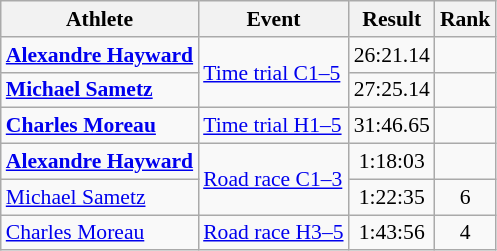<table class=wikitable style="font-size:90%">
<tr>
<th>Athlete</th>
<th>Event</th>
<th>Result</th>
<th>Rank</th>
</tr>
<tr align=center>
<td align=left><strong><a href='#'>Alexandre Hayward</a></strong></td>
<td align=left rowspan=2><a href='#'>Time trial C1–5</a></td>
<td>26:21.14</td>
<td></td>
</tr>
<tr align=center>
<td align=left><strong><a href='#'>Michael Sametz</a></strong></td>
<td>27:25.14</td>
<td></td>
</tr>
<tr align=center>
<td align=left><strong><a href='#'>Charles Moreau</a></strong></td>
<td align=left><a href='#'>Time trial H1–5</a></td>
<td>31:46.65</td>
<td></td>
</tr>
<tr align=center>
<td align=left><strong><a href='#'>Alexandre Hayward</a></strong></td>
<td align=left rowspan=2><a href='#'>Road race C1–3</a></td>
<td>1:18:03</td>
<td></td>
</tr>
<tr align=center>
<td align=left><a href='#'>Michael Sametz</a></td>
<td>1:22:35</td>
<td>6</td>
</tr>
<tr align=center>
<td align=left><a href='#'>Charles Moreau</a></td>
<td align=left><a href='#'>Road race H3–5</a></td>
<td>1:43:56</td>
<td>4</td>
</tr>
</table>
